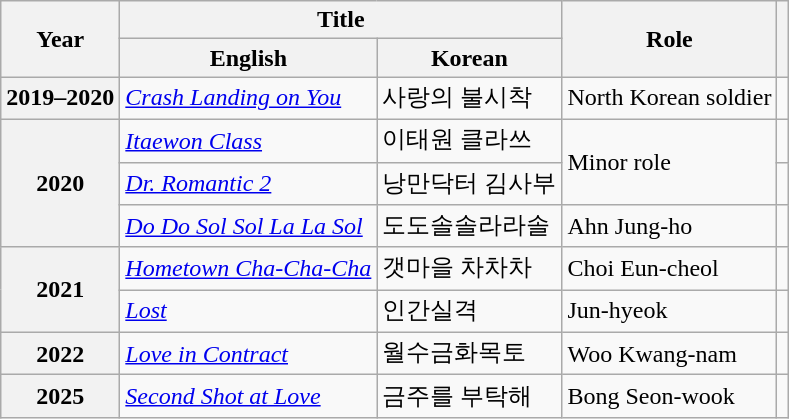<table class="wikitable sortable plainrowheaders">
<tr>
<th scope="col" rowspan="2">Year</th>
<th scope="col" colspan="2">Title</th>
<th scope="col" rowspan="2">Role</th>
<th scope="col" rowspan="2" class="unsortable"></th>
</tr>
<tr>
<th>English</th>
<th>Korean</th>
</tr>
<tr>
<th scope="row">2019–2020</th>
<td><em><a href='#'>Crash Landing on You</a></em></td>
<td>사랑의 불시착</td>
<td>North Korean soldier</td>
<td></td>
</tr>
<tr>
<th rowspan="3" scope="row">2020</th>
<td><em><a href='#'>Itaewon Class</a></em></td>
<td>이태원 클라쓰</td>
<td rowspan="2">Minor role</td>
<td></td>
</tr>
<tr>
<td><em><a href='#'>Dr. Romantic 2</a></em></td>
<td>낭만닥터 김사부</td>
<td></td>
</tr>
<tr>
<td><em><a href='#'>Do Do Sol Sol La La Sol</a></em></td>
<td>도도솔솔라라솔</td>
<td>Ahn Jung-ho</td>
<td></td>
</tr>
<tr>
<th rowspan="2" scope="row">2021</th>
<td><em><a href='#'>Hometown Cha-Cha-Cha</a></em></td>
<td>갯마을 차차차</td>
<td>Choi Eun-cheol</td>
<td></td>
</tr>
<tr>
<td><em><a href='#'>Lost</a></em></td>
<td>인간실격</td>
<td>Jun-hyeok</td>
<td></td>
</tr>
<tr>
<th scope="row">2022</th>
<td><em><a href='#'>Love in Contract</a></em></td>
<td>월수금화목토</td>
<td>Woo Kwang-nam</td>
<td></td>
</tr>
<tr>
<th scope="row">2025</th>
<td><em><a href='#'>Second Shot at Love</a></em></td>
<td>금주를 부탁해</td>
<td>Bong Seon-wook</td>
<td></td>
</tr>
</table>
